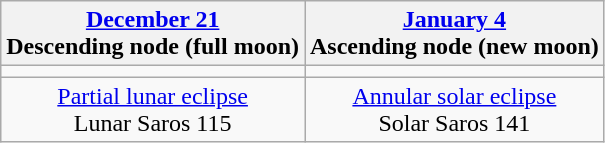<table class="wikitable">
<tr>
<th><a href='#'>December 21</a><br>Descending node (full moon)<br></th>
<th><a href='#'>January 4</a><br>Ascending node (new moon)<br></th>
</tr>
<tr>
<td></td>
<td></td>
</tr>
<tr align=center>
<td><a href='#'>Partial lunar eclipse</a><br>Lunar Saros 115</td>
<td><a href='#'>Annular solar eclipse</a><br>Solar Saros 141</td>
</tr>
</table>
